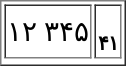<table style="margin:1em auto;" border="1">
<tr size="40">
<td style="text-align:center; background:white; font-size:14pt; color:black;">۱۲  ۳۴۵</td>
<td style="text-align:center; background:white; font-size:10pt; color:black;"><small></small><br><strong>۴۱</strong></td>
</tr>
<tr>
</tr>
</table>
